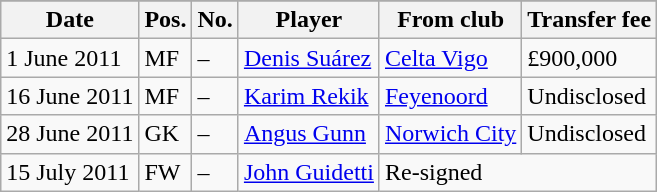<table class="wikitable">
<tr>
</tr>
<tr>
<th>Date</th>
<th>Pos.</th>
<th>No.</th>
<th>Player</th>
<th>From club</th>
<th>Transfer fee</th>
</tr>
<tr>
<td>1 June 2011</td>
<td>MF</td>
<td>–</td>
<td> <a href='#'>Denis Suárez</a></td>
<td> <a href='#'>Celta Vigo</a></td>
<td>£900,000</td>
</tr>
<tr>
<td>16 June 2011</td>
<td>MF</td>
<td>–</td>
<td> <a href='#'>Karim Rekik</a></td>
<td> <a href='#'>Feyenoord</a></td>
<td>Undisclosed</td>
</tr>
<tr>
<td>28 June 2011</td>
<td>GK</td>
<td>–</td>
<td> <a href='#'>Angus Gunn</a></td>
<td> <a href='#'>Norwich City</a></td>
<td>Undisclosed</td>
</tr>
<tr>
<td>15 July 2011</td>
<td>FW</td>
<td>–</td>
<td> <a href='#'>John Guidetti</a></td>
<td colspan="2">Re-signed</td>
</tr>
</table>
